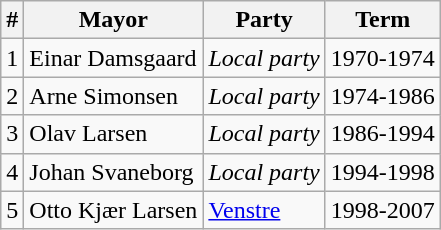<table class="wikitable">
<tr>
<th>#</th>
<th>Mayor</th>
<th>Party</th>
<th>Term</th>
</tr>
<tr>
<td>1</td>
<td>Einar Damsgaard</td>
<td> <em>Local party</em></td>
<td>1970-1974</td>
</tr>
<tr>
<td>2</td>
<td>Arne Simonsen</td>
<td> <em>Local party</em></td>
<td>1974-1986</td>
</tr>
<tr>
<td>3</td>
<td>Olav Larsen</td>
<td> <em>Local party</em></td>
<td>1986-1994</td>
</tr>
<tr>
<td>4</td>
<td>Johan Svaneborg</td>
<td> <em>Local party</em></td>
<td>1994-1998</td>
</tr>
<tr>
<td>5</td>
<td>Otto Kjær Larsen</td>
<td> <a href='#'>Venstre</a></td>
<td>1998-2007</td>
</tr>
</table>
